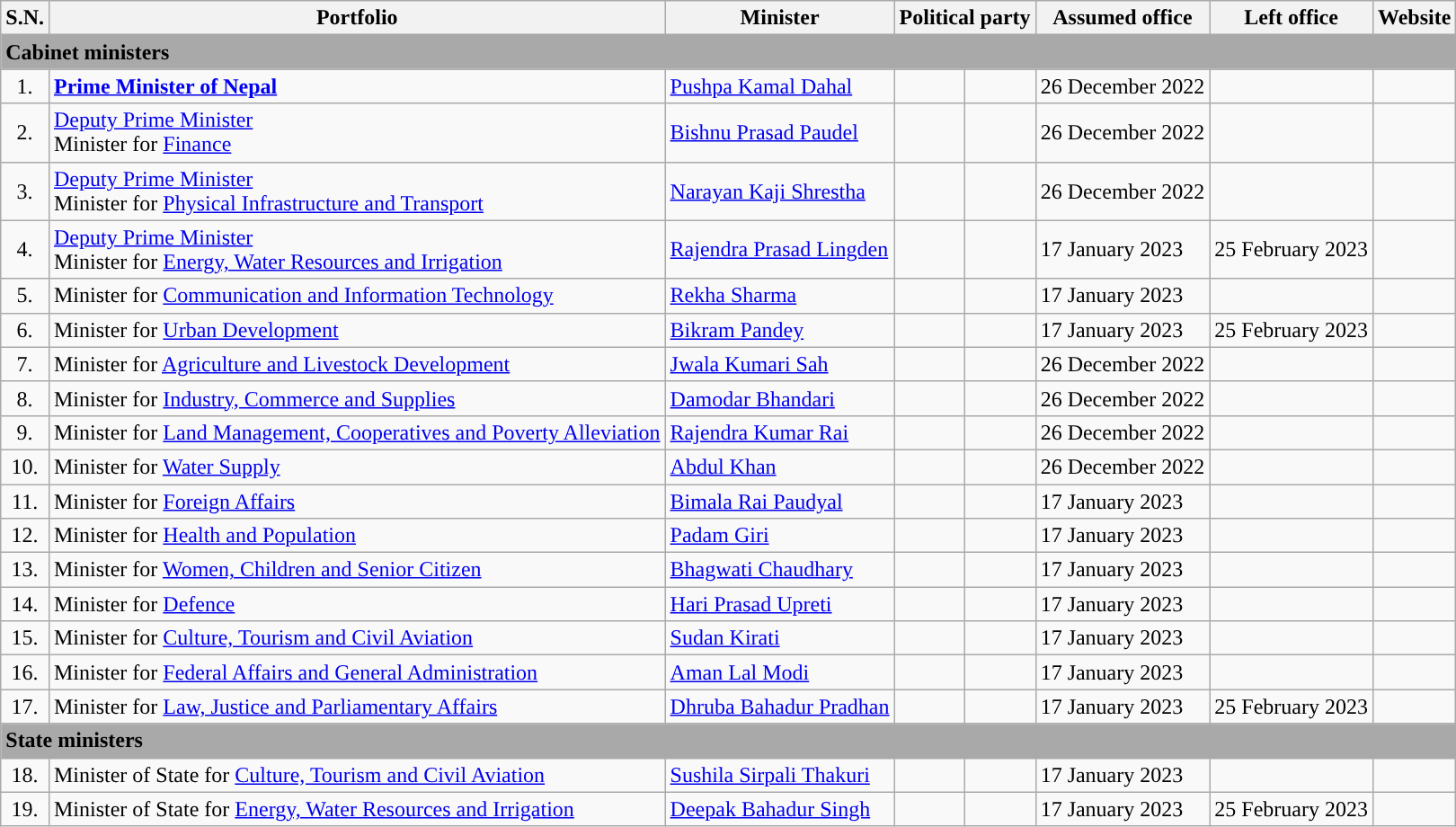<table class="wikitable mw-collapsible mw-collapsed">
<tr>
<th>S.N.</th>
<th>Portfolio</th>
<th>Minister</th>
<th colspan="2">Political party</th>
<th>Assumed office</th>
<th>Left office</th>
<th>Website</th>
</tr>
<tr>
<td colspan="8" bgcolor="darkgrey"><strong>Cabinet ministers</strong></td>
</tr>
<tr>
<td style="text-align:center;">1.</td>
<td><strong><a href='#'>Prime Minister of Nepal</a></strong><br></td>
<td><a href='#'>Pushpa Kamal Dahal</a></td>
<td></td>
<td></td>
<td>26 December 2022</td>
<td></td>
<td></td>
</tr>
<tr>
<td style="text-align:center;">2.</td>
<td><a href='#'>Deputy Prime Minister</a><br>Minister for <a href='#'>Finance</a></td>
<td><a href='#'>Bishnu Prasad Paudel</a></td>
<td></td>
<td></td>
<td>26 December 2022</td>
<td></td>
<td></td>
</tr>
<tr>
<td style="text-align:center;">3.</td>
<td><a href='#'>Deputy Prime Minister</a><br>Minister for <a href='#'>Physical Infrastructure and Transport</a></td>
<td><a href='#'>Narayan Kaji Shrestha</a></td>
<td></td>
<td></td>
<td>26 December 2022</td>
<td></td>
<td></td>
</tr>
<tr>
<td style="text-align:center;">4.</td>
<td><a href='#'>Deputy Prime Minister</a><br>Minister for <a href='#'>Energy, Water Resources and Irrigation</a></td>
<td><a href='#'>Rajendra Prasad Lingden</a></td>
<td></td>
<td></td>
<td>17 January 2023</td>
<td>25 February 2023</td>
<td> </td>
</tr>
<tr>
<td style="text-align:center;">5.</td>
<td>Minister for <a href='#'>Communication and Information Technology</a></td>
<td><a href='#'>Rekha Sharma</a></td>
<td></td>
<td></td>
<td>17 January 2023</td>
<td></td>
<td></td>
</tr>
<tr>
<td style="text-align:center;">6.</td>
<td>Minister for <a href='#'>Urban Development</a></td>
<td><a href='#'>Bikram Pandey</a></td>
<td></td>
<td></td>
<td>17 January 2023</td>
<td>25 February 2023</td>
<td></td>
</tr>
<tr>
<td style="text-align:center;">7.</td>
<td>Minister for <a href='#'>Agriculture and Livestock Development</a></td>
<td><a href='#'>Jwala Kumari Sah</a></td>
<td></td>
<td></td>
<td>26 December 2022</td>
<td></td>
<td></td>
</tr>
<tr>
<td style="text-align:center;">8.</td>
<td>Minister for <a href='#'>Industry, Commerce and Supplies</a></td>
<td><a href='#'>Damodar Bhandari</a></td>
<td></td>
<td></td>
<td>26 December 2022</td>
<td></td>
<td></td>
</tr>
<tr>
<td style="text-align:center;">9.</td>
<td>Minister for <a href='#'>Land Management, Cooperatives and Poverty Alleviation</a></td>
<td><a href='#'>Rajendra Kumar Rai</a></td>
<td></td>
<td></td>
<td>26 December 2022</td>
<td></td>
<td></td>
</tr>
<tr>
<td style="text-align:center;">10.</td>
<td>Minister for <a href='#'>Water Supply</a></td>
<td><a href='#'>Abdul Khan</a></td>
<td></td>
<td></td>
<td>26 December 2022</td>
<td></td>
<td> </td>
</tr>
<tr>
<td style="text-align:center;">11.</td>
<td>Minister for <a href='#'>Foreign Affairs</a></td>
<td><a href='#'>Bimala Rai Paudyal</a></td>
<td></td>
<td></td>
<td>17 January 2023</td>
<td></td>
<td></td>
</tr>
<tr>
<td style="text-align:center;">12.</td>
<td>Minister for <a href='#'>Health and Population</a></td>
<td><a href='#'>Padam Giri</a></td>
<td></td>
<td></td>
<td>17 January 2023</td>
<td></td>
<td> </td>
</tr>
<tr>
<td style="text-align:center;">13.</td>
<td>Minister for <a href='#'>Women, Children and Senior Citizen</a></td>
<td><a href='#'>Bhagwati Chaudhary</a></td>
<td></td>
<td></td>
<td>17 January 2023</td>
<td></td>
<td></td>
</tr>
<tr>
<td style="text-align:center;">14.</td>
<td>Minister for <a href='#'>Defence</a></td>
<td><a href='#'>Hari Prasad Upreti</a></td>
<td></td>
<td></td>
<td>17 January 2023</td>
<td></td>
<td></td>
</tr>
<tr>
<td style="text-align:center;">15.</td>
<td>Minister for <a href='#'>Culture, Tourism and Civil Aviation</a></td>
<td><a href='#'>Sudan Kirati</a></td>
<td></td>
<td></td>
<td>17 January 2023</td>
<td></td>
<td></td>
</tr>
<tr>
<td style="text-align:center;">16.</td>
<td>Minister for <a href='#'>Federal Affairs and General Administration</a></td>
<td><a href='#'>Aman Lal Modi</a></td>
<td></td>
<td></td>
<td>17 January 2023</td>
<td></td>
<td></td>
</tr>
<tr>
<td style="text-align:center;">17.</td>
<td>Minister for <a href='#'>Law, Justice and Parliamentary Affairs</a></td>
<td><a href='#'>Dhruba Bahadur Pradhan</a></td>
<td></td>
<td></td>
<td>17 January 2023</td>
<td>25 February 2023</td>
<td></td>
</tr>
<tr>
<td colspan="8" bgcolor="darkgrey"><strong>State ministers</strong></td>
</tr>
<tr>
<td style="text-align:center;">18.</td>
<td>Minister of State for <a href='#'>Culture, Tourism and Civil Aviation</a></td>
<td><a href='#'>Sushila Sirpali Thakuri</a></td>
<td></td>
<td></td>
<td>17 January 2023</td>
<td></td>
<td></td>
</tr>
<tr>
<td style="text-align:center;">19.</td>
<td>Minister of State for <a href='#'>Energy, Water Resources and Irrigation</a></td>
<td><a href='#'>Deepak Bahadur Singh</a></td>
<td></td>
<td></td>
<td>17 January 2023</td>
<td>25 February 2023</td>
<td> </td>
</tr>
</table>
